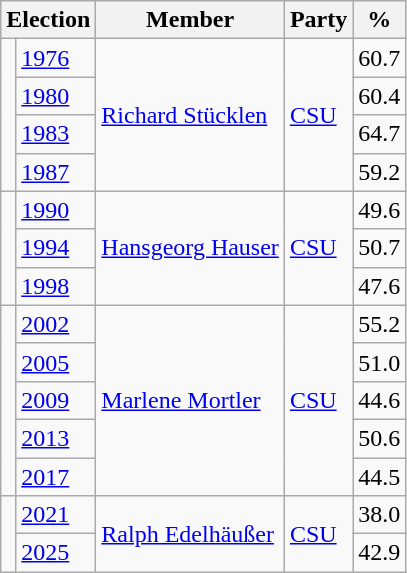<table class=wikitable>
<tr>
<th colspan=2>Election</th>
<th>Member</th>
<th>Party</th>
<th>%</th>
</tr>
<tr>
<td rowspan=4 bgcolor=></td>
<td><a href='#'>1976</a></td>
<td rowspan=4><a href='#'>Richard Stücklen</a></td>
<td rowspan=4><a href='#'>CSU</a></td>
<td align=right>60.7</td>
</tr>
<tr>
<td><a href='#'>1980</a></td>
<td align=right>60.4</td>
</tr>
<tr>
<td><a href='#'>1983</a></td>
<td align=right>64.7</td>
</tr>
<tr>
<td><a href='#'>1987</a></td>
<td align=right>59.2</td>
</tr>
<tr>
<td rowspan=3 bgcolor=></td>
<td><a href='#'>1990</a></td>
<td rowspan=3><a href='#'>Hansgeorg Hauser</a></td>
<td rowspan=3><a href='#'>CSU</a></td>
<td align=right>49.6</td>
</tr>
<tr>
<td><a href='#'>1994</a></td>
<td align=right>50.7</td>
</tr>
<tr>
<td><a href='#'>1998</a></td>
<td align=right>47.6</td>
</tr>
<tr>
<td rowspan=5 bgcolor=></td>
<td><a href='#'>2002</a></td>
<td rowspan=5><a href='#'>Marlene Mortler</a></td>
<td rowspan=5><a href='#'>CSU</a></td>
<td align=right>55.2</td>
</tr>
<tr>
<td><a href='#'>2005</a></td>
<td align=right>51.0</td>
</tr>
<tr>
<td><a href='#'>2009</a></td>
<td align=right>44.6</td>
</tr>
<tr>
<td><a href='#'>2013</a></td>
<td align=right>50.6</td>
</tr>
<tr>
<td><a href='#'>2017</a></td>
<td align=right>44.5</td>
</tr>
<tr>
<td rowspan=2 bgcolor=></td>
<td><a href='#'>2021</a></td>
<td rowspan=2><a href='#'>Ralph Edelhäußer</a></td>
<td rowspan=2><a href='#'>CSU</a></td>
<td align=right>38.0</td>
</tr>
<tr>
<td><a href='#'>2025</a></td>
<td align=right>42.9</td>
</tr>
</table>
